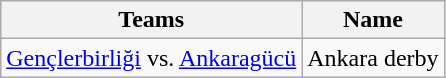<table class="wikitable">
<tr>
<th>Teams</th>
<th>Name</th>
</tr>
<tr>
<td><a href='#'>Gençlerbirliği</a> vs. <a href='#'>Ankaragücü</a></td>
<td>Ankara derby</td>
</tr>
</table>
